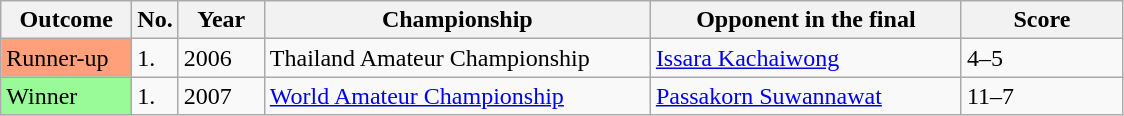<table class="sortable wikitable">
<tr>
<th width="80">Outcome</th>
<th width="20">No.</th>
<th width="50">Year</th>
<th width="250">Championship</th>
<th width="200">Opponent in the final</th>
<th width="100">Score</th>
</tr>
<tr>
<td style="background:#ffa07a;">Runner-up</td>
<td>1.</td>
<td>2006</td>
<td>Thailand Amateur Championship</td>
<td> <a href='#'>Issara Kachaiwong</a></td>
<td>4–5</td>
</tr>
<tr>
<td style="background:#98fb98;">Winner</td>
<td>1.</td>
<td>2007</td>
<td><a href='#'>World Amateur Championship</a></td>
<td> <a href='#'>Passakorn Suwannawat</a></td>
<td>11–7</td>
</tr>
</table>
